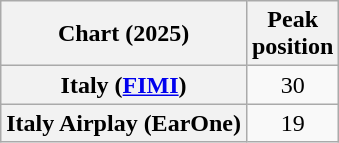<table class="wikitable sortable plainrowheaders" style="text-align:center;">
<tr>
<th scope="col">Chart (2025)</th>
<th scope="col">Peak<br>position</th>
</tr>
<tr>
<th scope="row">Italy (<a href='#'>FIMI</a>)</th>
<td>30</td>
</tr>
<tr>
<th scope="row">Italy Airplay (EarOne)</th>
<td>19</td>
</tr>
</table>
